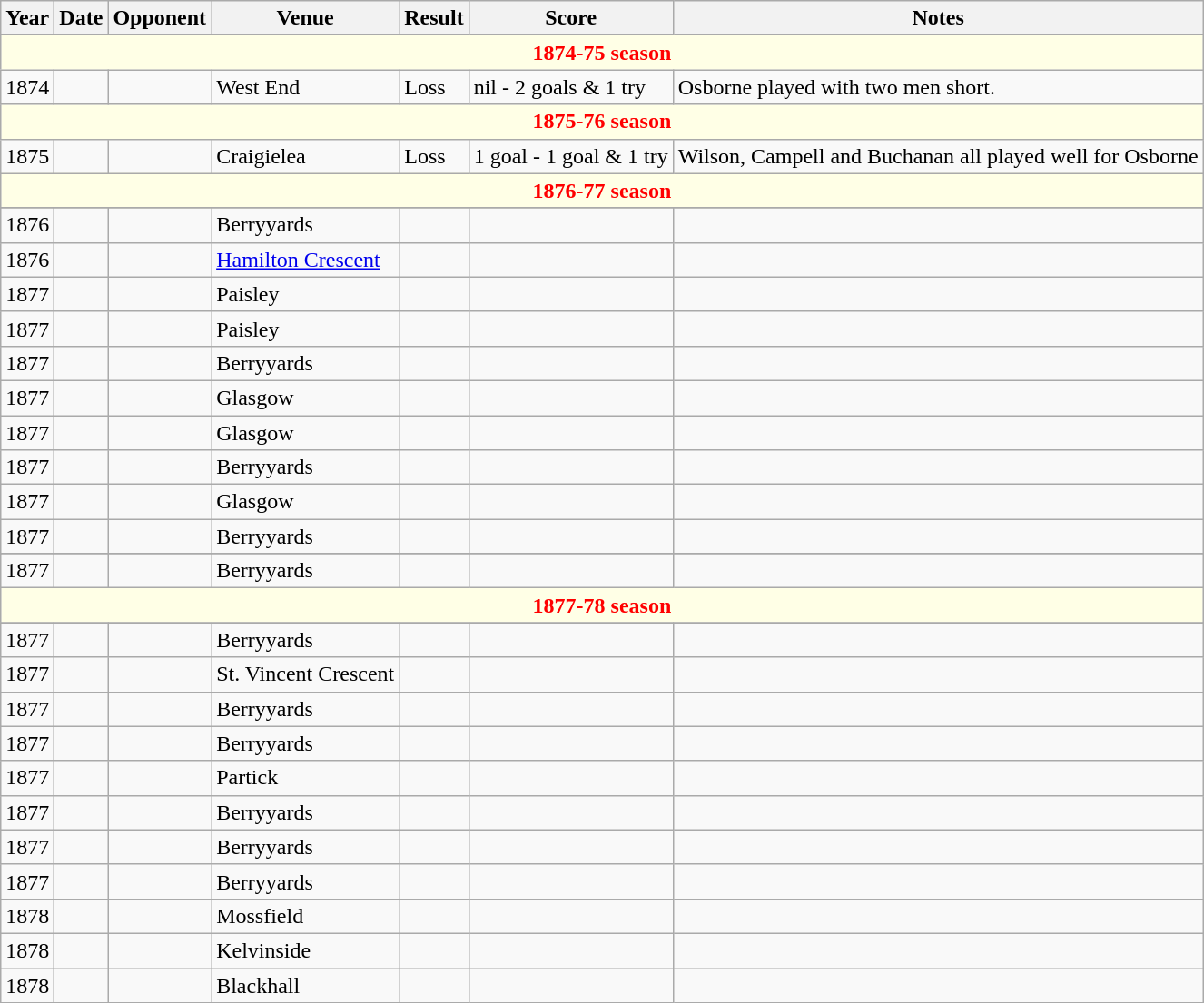<table class="wikitable">
<tr>
<th>Year</th>
<th>Date</th>
<th>Opponent</th>
<th>Venue</th>
<th>Result</th>
<th>Score</th>
<th>Notes</th>
</tr>
<tr>
<td style='border-style: solid solid solid none; background: #ffffe6; color: red' colspan=7; align="center";><strong>1874-75 season</strong></td>
</tr>
<tr>
<td>1874</td>
<td></td>
<td></td>
<td>West End</td>
<td>Loss</td>
<td>nil - 2 goals & 1 try</td>
<td>Osborne played with two men short.</td>
</tr>
<tr>
<td style='border-style: solid solid solid none; background: #ffffe6; color: red' colspan=7; align="center";><strong>1875-76 season</strong></td>
</tr>
<tr>
<td>1875</td>
<td></td>
<td></td>
<td>Craigielea</td>
<td>Loss</td>
<td>1 goal - 1 goal & 1 try</td>
<td>Wilson, Campell and Buchanan all played well for Osborne</td>
</tr>
<tr>
<td style='border-style: solid solid solid none; background: #ffffe6; color: red' colspan=7; align="center"><strong>1876-77 season</strong></td>
</tr>
<tr>
</tr>
<tr>
<td>1876</td>
<td></td>
<td></td>
<td>Berryyards</td>
<td></td>
<td></td>
<td></td>
</tr>
<tr>
<td>1876</td>
<td></td>
<td></td>
<td><a href='#'>Hamilton Crescent</a></td>
<td></td>
<td></td>
<td></td>
</tr>
<tr>
<td>1877</td>
<td></td>
<td></td>
<td>Paisley</td>
<td></td>
<td></td>
<td></td>
</tr>
<tr>
<td>1877</td>
<td></td>
<td></td>
<td>Paisley</td>
<td></td>
<td></td>
<td></td>
</tr>
<tr>
<td>1877</td>
<td></td>
<td></td>
<td>Berryyards</td>
<td></td>
<td></td>
<td></td>
</tr>
<tr>
<td>1877</td>
<td></td>
<td></td>
<td>Glasgow</td>
<td></td>
<td></td>
<td></td>
</tr>
<tr>
<td>1877</td>
<td></td>
<td></td>
<td>Glasgow</td>
<td></td>
<td></td>
<td></td>
</tr>
<tr>
<td>1877</td>
<td></td>
<td></td>
<td>Berryyards</td>
<td></td>
<td></td>
<td></td>
</tr>
<tr>
<td>1877</td>
<td></td>
<td></td>
<td>Glasgow</td>
<td></td>
<td></td>
<td></td>
</tr>
<tr>
<td>1877</td>
<td></td>
<td></td>
<td>Berryyards</td>
<td></td>
<td></td>
<td></td>
</tr>
<tr>
</tr>
<tr>
<td>1877</td>
<td></td>
<td></td>
<td>Berryyards</td>
<td></td>
<td></td>
<td></td>
</tr>
<tr>
<td style='border-style: solid solid solid none; background: #ffffe6; color: red' colspan=7; align="center"><strong>1877-78 season</strong></td>
</tr>
<tr>
</tr>
<tr>
<td>1877</td>
<td></td>
<td></td>
<td>Berryyards</td>
<td></td>
<td></td>
<td></td>
</tr>
<tr>
<td>1877</td>
<td></td>
<td></td>
<td>St. Vincent Crescent</td>
<td></td>
<td></td>
<td></td>
</tr>
<tr>
<td>1877</td>
<td></td>
<td></td>
<td>Berryyards</td>
<td></td>
<td></td>
<td></td>
</tr>
<tr>
<td>1877</td>
<td></td>
<td></td>
<td>Berryyards</td>
<td></td>
<td></td>
<td></td>
</tr>
<tr>
<td>1877</td>
<td></td>
<td></td>
<td>Partick</td>
<td></td>
<td></td>
<td></td>
</tr>
<tr>
<td>1877</td>
<td></td>
<td></td>
<td>Berryyards</td>
<td></td>
<td></td>
<td></td>
</tr>
<tr>
<td>1877</td>
<td></td>
<td></td>
<td>Berryyards</td>
<td></td>
<td></td>
<td></td>
</tr>
<tr>
<td>1877</td>
<td></td>
<td></td>
<td>Berryyards</td>
<td></td>
<td></td>
<td></td>
</tr>
<tr>
<td>1878</td>
<td></td>
<td></td>
<td>Mossfield</td>
<td></td>
<td></td>
<td></td>
</tr>
<tr>
<td>1878</td>
<td></td>
<td></td>
<td>Kelvinside</td>
<td></td>
<td></td>
<td></td>
</tr>
<tr>
<td>1878</td>
<td></td>
<td></td>
<td>Blackhall</td>
<td></td>
<td></td>
<td></td>
</tr>
</table>
